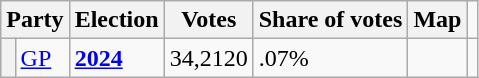<table class="wikitable">
<tr>
<th colspan="2">Party</th>
<th>Election</th>
<th>Votes</th>
<th>Share of votes</th>
<th>Map</th>
</tr>
<tr>
<th></th>
<td><a href='#'>GP</a></td>
<td><a href='#'><strong>2024</strong></a></td>
<td>34,2120</td>
<td>.07%</td>
<td></td>
<td></td>
</tr>
</table>
